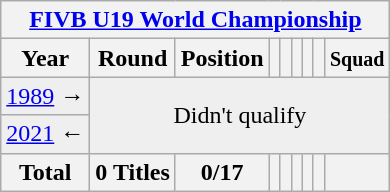<table class="wikitable" style="text-align: center;">
<tr>
<th colspan=9><a href='#'>FIVB U19 World Championship</a></th>
</tr>
<tr>
<th>Year</th>
<th>Round</th>
<th>Position</th>
<th></th>
<th></th>
<th></th>
<th></th>
<th></th>
<th><small>Squad</small></th>
</tr>
<tr bgcolor="efefef">
<td> <a href='#'>1989</a> →</td>
<td colspan="8" rowspan=2>Didn't qualify</td>
</tr>
<tr bgcolor="efefef">
<td> <a href='#'>2021</a> ←</td>
</tr>
<tr>
<th>Total</th>
<th>0 Titles</th>
<th>0/17</th>
<th></th>
<th></th>
<th></th>
<th></th>
<th></th>
<th></th>
</tr>
</table>
